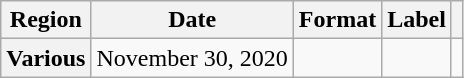<table class="wikitable plainrowheaders">
<tr>
<th>Region</th>
<th>Date</th>
<th>Format</th>
<th>Label</th>
<th></th>
</tr>
<tr>
<th scope="row">Various</th>
<td>November 30, 2020</td>
<td></td>
<td></td>
<td style="text-align:center;"></td>
</tr>
</table>
